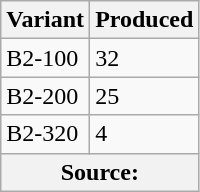<table class="wikitable sortable">
<tr>
<th>Variant</th>
<th>Produced</th>
</tr>
<tr>
<td>B2-100</td>
<td>32</td>
</tr>
<tr>
<td>B2-200</td>
<td>25</td>
</tr>
<tr>
<td>B2-320</td>
<td>4</td>
</tr>
<tr>
<th colspan=2>Source:</th>
</tr>
</table>
